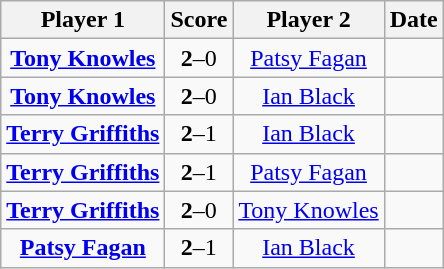<table class="wikitable" style="text-align: center">
<tr>
<th>Player 1</th>
<th>Score</th>
<th>Player 2</th>
<th>Date</th>
</tr>
<tr>
<td> <strong><a href='#'>Tony Knowles</a></strong></td>
<td><strong>2</strong>–0</td>
<td> <a href='#'>Patsy Fagan</a></td>
<td></td>
</tr>
<tr>
<td> <strong><a href='#'>Tony Knowles</a></strong></td>
<td><strong>2</strong>–0</td>
<td> <a href='#'>Ian Black</a></td>
<td></td>
</tr>
<tr>
<td> <strong><a href='#'>Terry Griffiths</a></strong></td>
<td><strong>2</strong>–1</td>
<td> <a href='#'>Ian Black</a></td>
<td></td>
</tr>
<tr>
<td> <strong><a href='#'>Terry Griffiths</a></strong></td>
<td><strong>2</strong>–1</td>
<td> <a href='#'>Patsy Fagan</a></td>
<td></td>
</tr>
<tr>
<td> <strong><a href='#'>Terry Griffiths</a></strong></td>
<td><strong>2</strong>–0</td>
<td> <a href='#'>Tony Knowles</a></td>
<td></td>
</tr>
<tr>
<td> <strong><a href='#'>Patsy Fagan</a></strong></td>
<td><strong>2</strong>–1</td>
<td> <a href='#'>Ian Black</a></td>
<td></td>
</tr>
</table>
